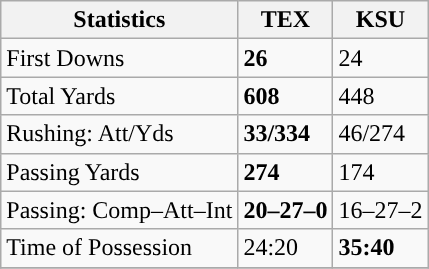<table class="wikitable" style="float: left;">
<tr>
<th>Statistics</th>
<th>TEX</th>
<th>KSU</th>
</tr>
<tr>
<td>First Downs</td>
<td><strong>26</strong></td>
<td>24</td>
</tr>
<tr>
<td>Total Yards</td>
<td><strong>608</strong></td>
<td>448</td>
</tr>
<tr>
<td>Rushing: Att/Yds</td>
<td><strong>33/334</strong></td>
<td>46/274</td>
</tr>
<tr>
<td>Passing Yards</td>
<td><strong>274</strong></td>
<td>174</td>
</tr>
<tr>
<td>Passing: Comp–Att–Int</td>
<td><strong>20–27–0</strong></td>
<td>16–27–2</td>
</tr>
<tr>
<td>Time of Possession</td>
<td>24:20</td>
<td><strong>35:40</strong></td>
</tr>
<tr>
</tr>
</table>
